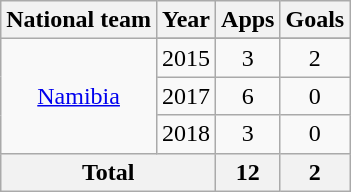<table class=wikitable style=text-align:center>
<tr>
<th>National team</th>
<th>Year</th>
<th>Apps</th>
<th>Goals</th>
</tr>
<tr>
<td rowspan=4><a href='#'>Namibia</a></td>
</tr>
<tr>
<td>2015</td>
<td>3</td>
<td>2</td>
</tr>
<tr>
<td>2017</td>
<td>6</td>
<td>0</td>
</tr>
<tr>
<td>2018</td>
<td>3</td>
<td>0</td>
</tr>
<tr>
<th colspan=2>Total</th>
<th>12</th>
<th>2</th>
</tr>
</table>
